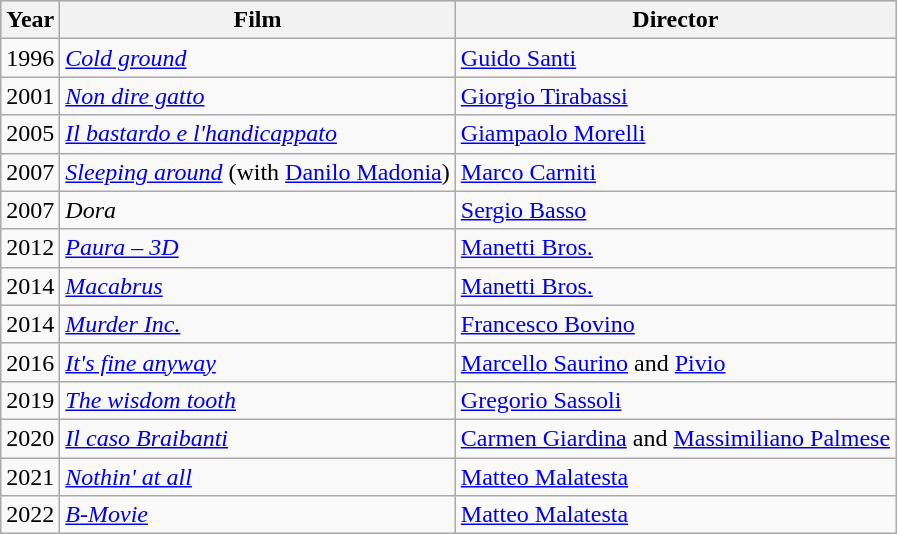<table class="wikitable sortable">
<tr style="background:#ccc; text-align:center;">
<th>Year</th>
<th>Film</th>
<th>Director</th>
</tr>
<tr>
<td>1996</td>
<td><em><a href='#'>Cold ground</a></em></td>
<td><a href='#'>Guido Santi</a></td>
</tr>
<tr>
<td>2001</td>
<td><em><a href='#'>Non dire gatto</a></em></td>
<td><a href='#'>Giorgio Tirabassi</a></td>
</tr>
<tr>
<td>2005</td>
<td><em><a href='#'>Il bastardo e l'handicappato</a></em></td>
<td><a href='#'>Giampaolo Morelli</a></td>
</tr>
<tr>
<td>2007</td>
<td><em><a href='#'>Sleeping around</a></em> (with <a href='#'>Danilo Madonia</a>)</td>
<td><a href='#'>Marco Carniti</a></td>
</tr>
<tr>
<td>2007</td>
<td><em>Dora</em></td>
<td><a href='#'>Sergio Basso</a></td>
</tr>
<tr>
<td>2012</td>
<td><em><a href='#'>Paura – 3D</a></em></td>
<td><a href='#'>Manetti Bros.</a></td>
</tr>
<tr>
<td>2014</td>
<td><em><a href='#'>Macabrus</a></em></td>
<td><a href='#'>Manetti Bros.</a></td>
</tr>
<tr>
<td>2014</td>
<td><em><a href='#'>Murder Inc.</a></em></td>
<td><a href='#'>Francesco Bovino</a></td>
</tr>
<tr>
<td>2016</td>
<td><em><a href='#'>It's fine anyway</a></em></td>
<td><a href='#'>Marcello Saurino</a> and <a href='#'>Pivio</a></td>
</tr>
<tr>
<td>2019</td>
<td><em><a href='#'>The wisdom tooth</a></em></td>
<td><a href='#'>Gregorio Sassoli</a></td>
</tr>
<tr>
<td>2020</td>
<td><em><a href='#'>Il caso Braibanti</a></em></td>
<td><a href='#'>Carmen Giardina</a> and <a href='#'>Massimiliano Palmese</a></td>
</tr>
<tr>
<td>2021</td>
<td><em><a href='#'>Nothin' at all</a></em></td>
<td><a href='#'>Matteo Malatesta</a></td>
</tr>
<tr>
<td>2022</td>
<td><em><a href='#'>B-Movie</a></em></td>
<td><a href='#'>Matteo Malatesta</a></td>
</tr>
</table>
